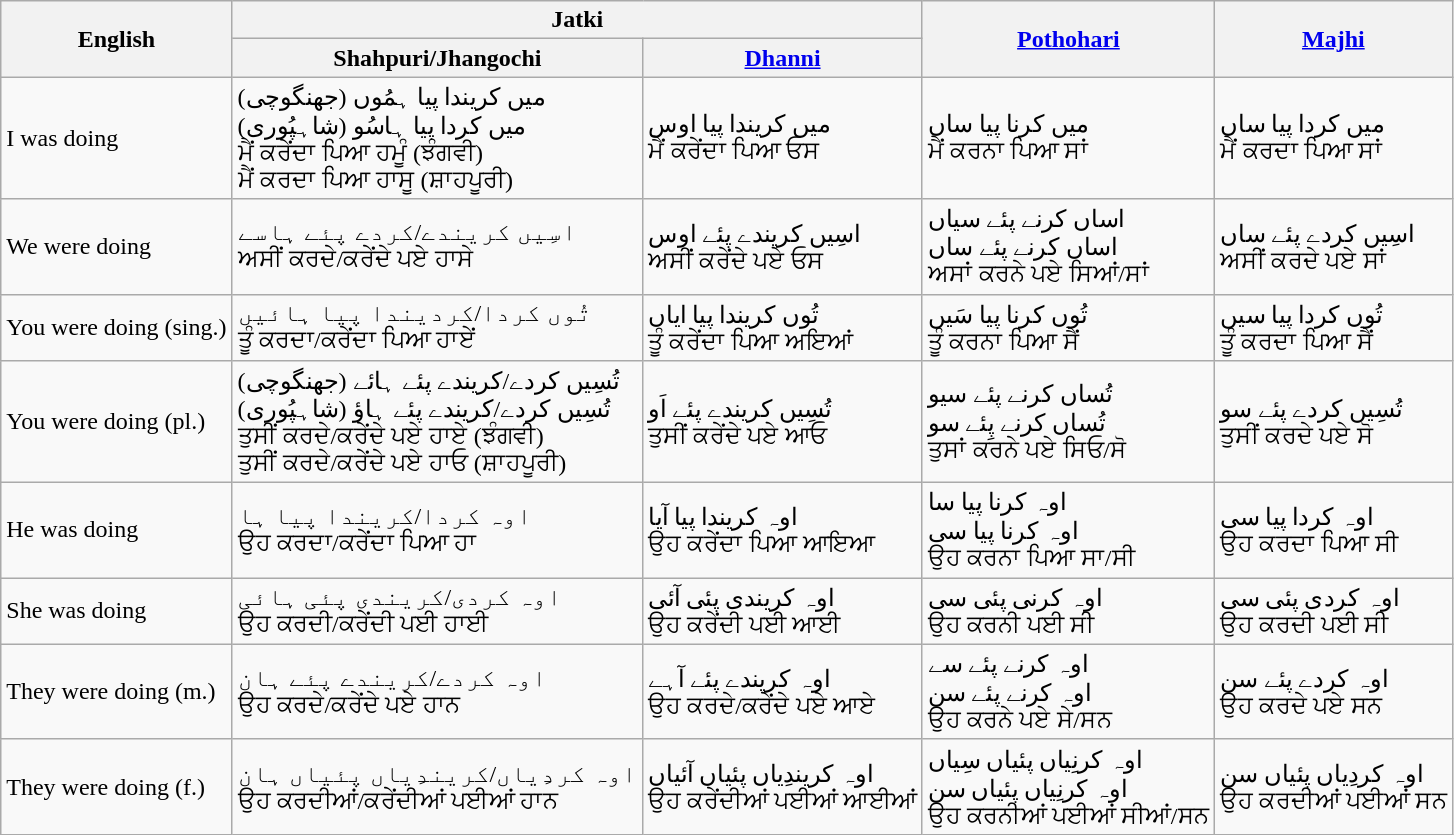<table class="wikitable sortable">
<tr>
<th rowspan="2">English</th>
<th colspan="2">Jatki</th>
<th rowspan="2"><a href='#'>Pothohari</a></th>
<th rowspan="2"><a href='#'>Majhi</a></th>
</tr>
<tr>
<th>Shahpuri/Jhangochi</th>
<th><a href='#'>Dhanni</a></th>
</tr>
<tr>
<td>I was doing</td>
<td>میں کریندا پیا ہمُوں (جھنگوچی)<br>میں کردا پیا ہاسُو (شاہپُوری)<br>ਮੈਂ ਕਰੇਂਦਾ ਪਿਆ ਹਮੂੰ (ਝੰਗਵੀ)<br>ਮੈਂ ਕਰਦਾ ਪਿਆ ਹਾਸੂ (ਸ਼ਾਹਪੂਰੀ)</td>
<td>میں کریندا پیا اوس<br>ਮੈਂ ਕਰੇਂਦਾ ਪਿਆ ਓਸ</td>
<td>میں کرنا پیا ساں<br>ਮੈਂ ਕਰਨਾ ਪਿਆ ਸਾਂ</td>
<td>میں کردا پیا ساں<br>ਮੈਂ ਕਰਦਾ ਪਿਆ ਸਾਂ</td>
</tr>
<tr>
<td>We were doing</td>
<td>اسِیں کریندے/کردے پئے ہاسے<br>ਅਸੀਂ ਕਰਦੇ/ਕਰੇਂਦੇ ਪਏ ਹਾਸੇ</td>
<td>اسِیں کریندے پئے اوس<br>ਅਸੀਂ ਕਰੇਂਦੇ ਪਏ ਓਸ</td>
<td>اساں کرنے پئے سیاں<br>اساں کرنے پئے ساں<br>ਅਸਾਂ ਕਰਨੇ ਪਏ ਸਿਆਂ/ਸਾਂ</td>
<td>اسِیں کردے پئے ساں<br>ਅਸੀਂ ਕਰਦੇ ਪਏ ਸਾਂ</td>
</tr>
<tr>
<td>You were doing (sing.)</td>
<td>تُوں کردا/کردیندا پیا ہائیں<br>ਤੂੰ ਕਰਦਾ/ਕਰੇਂਦਾ ਪਿਆ ਹਾਏਂ</td>
<td>تُوں کریندا پیا ایاں<br>ਤੂੰ ਕਰੇਂਦਾ ਪਿਆ ਅਇਆਂ</td>
<td>تُوں کرنا پیا سَیں<br>ਤੂੰ ਕਰਨਾ ਪਿਆ ਸੈਂ</td>
<td>تُوں کردا پیا سیں<br>ਤੂੰ ਕਰਦਾ ਪਿਆ ਸੈਂ</td>
</tr>
<tr>
<td>You were doing (pl.)</td>
<td>تُسِیں کردے/کریندے پئے ہائے (جھنگوچی)<br>تُسِیں کردے/کریندے پئے ہاؤ (شاہپُوری)<br>ਤੁਸੀਂ ਕਰਦੇ/ਕਰੇਂਦੇ ਪਏ ਹਾਏ (ਝੰਗਵੀ)<br>ਤੁਸੀਂ ਕਰਦੇ/ਕਰੇਂਦੇ ਪਏ ਹਾਓ (ਸ਼ਾਹਪੂਰੀ)</td>
<td>تُسِیں کریندے پئے اَو<br>ਤੁਸੀਂ ਕਰੇਂਦੇ ਪਏ ਆਓ</td>
<td>تُساں کرنے پئے سیو<br>تُساں کرنے پِئے سو<br>ਤੁਸਾਂ ਕਰਨੇ ਪਏ ਸਿਓ/ਸੋ</td>
<td>تُسِیں کردے پئے سو<br>ਤੁਸੀਂ ਕਰਦੇ ਪਏ ਸੋ</td>
</tr>
<tr>
<td>He was doing</td>
<td>اوہ کردا/کریندا پیا ہا<br>ਉਹ ਕਰਦਾ/ਕਰੇਂਦਾ ਪਿਆ ਹਾ</td>
<td>اوہ کریندا پیا آیا<br>ਉਹ ਕਰੇਂਦਾ ਪਿਆ ਆਇਆ</td>
<td>اوہ کرنا پیا سا<br>اوہ کرنا پیا سی<br>ਉਹ ਕਰਨਾ ਪਿਆ ਸਾ/ਸੀ</td>
<td>اوہ کردا پیا سی<br>ਉਹ ਕਰਦਾ ਪਿਆ ਸੀ</td>
</tr>
<tr>
<td>She was doing</td>
<td>اوہ کردی/کریندی پئی ہائی<br>ਉਹ ਕਰਦੀ/ਕਰੇਂਦੀ ਪਈ ਹਾਈ</td>
<td>اوہ کریندی پئی آئی<br>ਉਹ ਕਰੇਂਦੀ ਪਈ ਆਈ</td>
<td>اوہ کرنی پئی سی<br>ਉਹ ਕਰਨੀ ਪਈ ਸੀ</td>
<td>اوہ کردی پئی سی<br>ਉਹ ਕਰਦੀ ਪਈ ਸੀ</td>
</tr>
<tr>
<td>They were doing (m.)</td>
<td>اوہ کردے/کریندے پئے ہان<br>ਉਹ ਕਰਦੇ/ਕਰੇਂਦੇ ਪਏ ਹਾਨ</td>
<td>اوہ کریندے پئے آہے<br>ਉਹ ਕਰਦੇ/ਕਰੇਂਦੇ ਪਏ ਆਏ</td>
<td>اوہ کرنے پئے سے<br>اوہ کرنے پئے سن<br>ਉਹ ਕਰਨੇ ਪਏ ਸੇ/ਸਨ</td>
<td>اوہ کردے پئے سن<br>ਉਹ ਕਰਦੇ ਪਏ ਸਨ</td>
</tr>
<tr>
<td>They were doing (f.)</td>
<td>اوہ کردِیاں/کریندِیاں پئیاں ہان<br>ਉਹ ਕਰਦੀਆਂ/ਕਰੇਂਦੀਆਂ ਪਈਆਂ ਹਾਨ</td>
<td>اوہ کریندِیاں پئیاں آئیاں<br>ਉਹ ਕਰੇਂਦੀਆਂ ਪਈਆਂ ਆਈਆਂ</td>
<td>اوہ کرنِیاں پئیاں سِیاں<br>اوہ کرنِیاں پئیاں سن<br>ਉਹ ਕਰਨੀਆਂ ਪਈਆਂ ਸੀਆਂ/ਸਨ</td>
<td>اوہ کردِیاں پئیاں سن<br>ਉਹ ਕਰਦੀਆਂ ਪਈਆਂ ਸਨ</td>
</tr>
</table>
